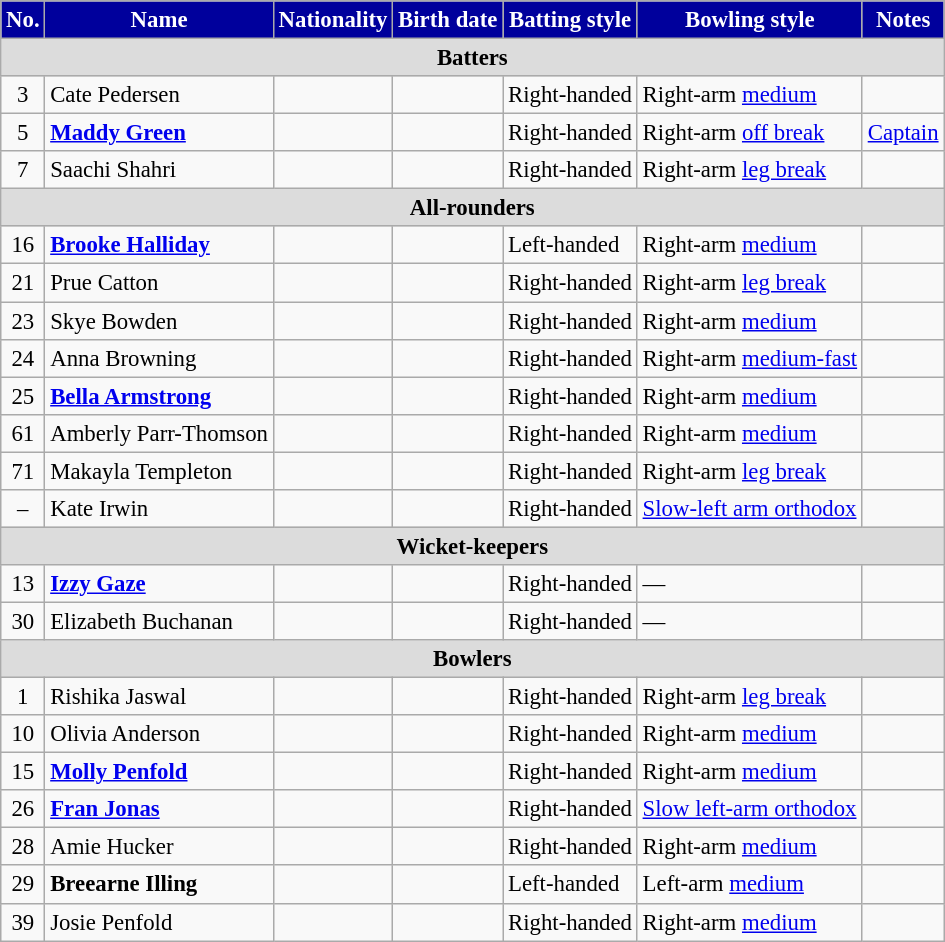<table class="wikitable" style="font-size:95%">
<tr>
<th style="background:#00009C; color:white; text-align:centre;">No.</th>
<th style="background:#00009C; color:white; text-align:centre;">Name</th>
<th style="background:#00009C; color:white; text-align:centre;">Nationality</th>
<th style="background:#00009C; color:white; text-align:centre;">Birth date</th>
<th style="background:#00009C; color:white; text-align:centre;">Batting style</th>
<th style="background:#00009C; color:white; text-align:centre;">Bowling style</th>
<th style="background:#00009C; color:white; text-align:centre;">Notes</th>
</tr>
<tr>
<th colspan="7" style="background:#dcdcdc" text-align:centre;">Batters</th>
</tr>
<tr>
<td style="text-align:center">3</td>
<td>Cate Pedersen</td>
<td></td>
<td></td>
<td>Right-handed</td>
<td>Right-arm <a href='#'>medium</a></td>
<td></td>
</tr>
<tr>
<td style="text-align:center">5</td>
<td><strong><a href='#'>Maddy Green</a></strong></td>
<td></td>
<td></td>
<td>Right-handed</td>
<td>Right-arm <a href='#'>off break</a></td>
<td><a href='#'>Captain</a></td>
</tr>
<tr>
<td style="text-align:center">7</td>
<td>Saachi Shahri</td>
<td></td>
<td></td>
<td>Right-handed</td>
<td>Right-arm <a href='#'>leg break</a></td>
<td></td>
</tr>
<tr>
<th colspan="7" style="background:#dcdcdc" text-align:centre;">All-rounders</th>
</tr>
<tr>
<td style="text-align:center">16</td>
<td><strong><a href='#'>Brooke Halliday</a></strong></td>
<td></td>
<td></td>
<td>Left-handed</td>
<td>Right-arm <a href='#'>medium</a></td>
<td></td>
</tr>
<tr>
<td style="text-align:center">21</td>
<td>Prue Catton</td>
<td></td>
<td></td>
<td>Right-handed</td>
<td>Right-arm <a href='#'>leg break</a></td>
<td></td>
</tr>
<tr>
<td style="text-align:center">23</td>
<td>Skye Bowden</td>
<td></td>
<td></td>
<td>Right-handed</td>
<td>Right-arm <a href='#'>medium</a></td>
<td></td>
</tr>
<tr>
<td style="text-align:center">24</td>
<td>Anna Browning</td>
<td></td>
<td></td>
<td>Right-handed</td>
<td>Right-arm <a href='#'>medium-fast</a></td>
<td></td>
</tr>
<tr>
<td style="text-align:center">25</td>
<td><strong><a href='#'>Bella Armstrong</a></strong></td>
<td></td>
<td></td>
<td>Right-handed</td>
<td>Right-arm <a href='#'>medium</a></td>
<td></td>
</tr>
<tr>
<td style="text-align:center">61</td>
<td>Amberly Parr-Thomson</td>
<td></td>
<td></td>
<td>Right-handed</td>
<td>Right-arm <a href='#'>medium</a></td>
<td></td>
</tr>
<tr>
<td style="text-align:center">71</td>
<td>Makayla Templeton</td>
<td></td>
<td></td>
<td>Right-handed</td>
<td>Right-arm <a href='#'>leg break</a></td>
<td></td>
</tr>
<tr>
<td style="text-align:center">–</td>
<td>Kate Irwin</td>
<td></td>
<td></td>
<td>Right-handed</td>
<td><a href='#'>Slow-left arm orthodox</a></td>
<td></td>
</tr>
<tr>
<th colspan="7" style="background:#dcdcdc" text-align:centre;">Wicket-keepers</th>
</tr>
<tr>
<td style="text-align:center">13</td>
<td><strong><a href='#'>Izzy Gaze</a></strong></td>
<td></td>
<td></td>
<td>Right-handed</td>
<td>—</td>
<td></td>
</tr>
<tr>
<td style="text-align:center">30</td>
<td>Elizabeth Buchanan</td>
<td></td>
<td></td>
<td>Right-handed</td>
<td>—</td>
<td></td>
</tr>
<tr>
<th colspan="7" style="background:#dcdcdc" text-align:centre;">Bowlers</th>
</tr>
<tr>
<td style="text-align:center">1</td>
<td>Rishika Jaswal</td>
<td></td>
<td></td>
<td>Right-handed</td>
<td>Right-arm <a href='#'>leg break</a></td>
<td></td>
</tr>
<tr>
<td style="text-align:center">10</td>
<td>Olivia Anderson</td>
<td></td>
<td></td>
<td>Right-handed</td>
<td>Right-arm <a href='#'>medium</a></td>
<td></td>
</tr>
<tr>
<td style="text-align:center">15</td>
<td><strong><a href='#'>Molly Penfold</a></strong></td>
<td></td>
<td></td>
<td>Right-handed</td>
<td>Right-arm <a href='#'>medium</a></td>
<td></td>
</tr>
<tr>
<td style="text-align:center">26</td>
<td><strong><a href='#'>Fran Jonas</a></strong></td>
<td></td>
<td></td>
<td>Right-handed</td>
<td><a href='#'>Slow left-arm orthodox</a></td>
<td></td>
</tr>
<tr>
<td style="text-align:center">28</td>
<td>Amie Hucker</td>
<td></td>
<td></td>
<td>Right-handed</td>
<td>Right-arm <a href='#'>medium</a></td>
<td></td>
</tr>
<tr>
<td style="text-align:center">29</td>
<td><strong>Breearne Illing</strong></td>
<td></td>
<td></td>
<td>Left-handed</td>
<td>Left-arm <a href='#'>medium</a></td>
<td></td>
</tr>
<tr>
<td style="text-align:center">39</td>
<td>Josie Penfold</td>
<td></td>
<td></td>
<td>Right-handed</td>
<td>Right-arm <a href='#'>medium</a></td>
<td></td>
</tr>
</table>
